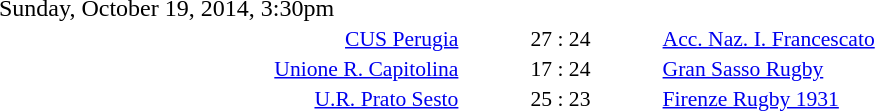<table style="width:70%;" cellspacing="1">
<tr>
<th width=35%></th>
<th width=15%></th>
<th></th>
</tr>
<tr>
<td>Sunday, October 19, 2014, 3:30pm</td>
</tr>
<tr style=font-size:90%>
<td align=right><a href='#'>CUS Perugia</a></td>
<td align=center>27 : 24</td>
<td><a href='#'>Acc. Naz. I. Francescato</a></td>
</tr>
<tr style=font-size:90%>
<td align=right><a href='#'>Unione R. Capitolina</a></td>
<td align=center>17 : 24</td>
<td><a href='#'>Gran Sasso Rugby</a></td>
</tr>
<tr style=font-size:90%>
<td align=right><a href='#'>U.R. Prato Sesto</a></td>
<td align=center>25 : 23</td>
<td><a href='#'>Firenze Rugby 1931</a></td>
</tr>
</table>
